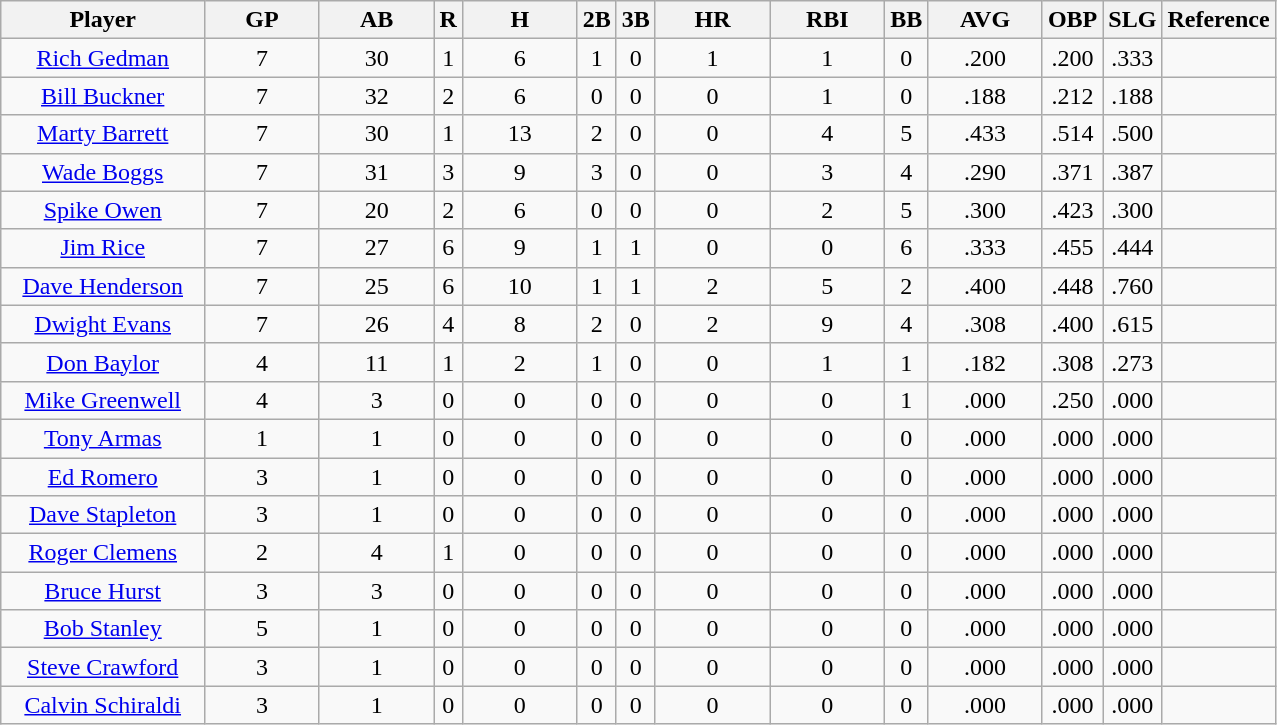<table class="wikitable sortable" style="text-align:center">
<tr>
<th width="16%">Player</th>
<th width="9%">GP</th>
<th width="9%">AB</th>
<th>R</th>
<th width="9%">H</th>
<th>2B</th>
<th>3B</th>
<th width="9%">HR</th>
<th width="9%">RBI</th>
<th>BB</th>
<th width="9%">AVG</th>
<th>OBP</th>
<th>SLG</th>
<th>Reference</th>
</tr>
<tr>
<td><a href='#'>Rich Gedman</a></td>
<td>7</td>
<td>30</td>
<td>1</td>
<td>6</td>
<td>1</td>
<td>0</td>
<td>1</td>
<td>1</td>
<td>0</td>
<td>.200</td>
<td>.200</td>
<td>.333</td>
<td></td>
</tr>
<tr>
<td><a href='#'>Bill Buckner</a></td>
<td>7</td>
<td>32</td>
<td>2</td>
<td>6</td>
<td>0</td>
<td>0</td>
<td>0</td>
<td>1</td>
<td>0</td>
<td>.188</td>
<td>.212</td>
<td>.188</td>
<td></td>
</tr>
<tr>
<td><a href='#'>Marty Barrett</a></td>
<td>7</td>
<td>30</td>
<td>1</td>
<td>13</td>
<td>2</td>
<td>0</td>
<td>0</td>
<td>4</td>
<td>5</td>
<td>.433</td>
<td>.514</td>
<td>.500</td>
<td></td>
</tr>
<tr>
<td><a href='#'>Wade Boggs</a></td>
<td>7</td>
<td>31</td>
<td>3</td>
<td>9</td>
<td>3</td>
<td>0</td>
<td>0</td>
<td>3</td>
<td>4</td>
<td>.290</td>
<td>.371</td>
<td>.387</td>
<td></td>
</tr>
<tr>
<td><a href='#'>Spike Owen</a></td>
<td>7</td>
<td>20</td>
<td>2</td>
<td>6</td>
<td>0</td>
<td>0</td>
<td>0</td>
<td>2</td>
<td>5</td>
<td>.300</td>
<td>.423</td>
<td>.300</td>
<td></td>
</tr>
<tr>
<td><a href='#'>Jim Rice</a></td>
<td>7</td>
<td>27</td>
<td>6</td>
<td>9</td>
<td>1</td>
<td>1</td>
<td>0</td>
<td>0</td>
<td>6</td>
<td>.333</td>
<td>.455</td>
<td>.444</td>
<td></td>
</tr>
<tr>
<td><a href='#'>Dave Henderson</a></td>
<td>7</td>
<td>25</td>
<td>6</td>
<td>10</td>
<td>1</td>
<td>1</td>
<td>2</td>
<td>5</td>
<td>2</td>
<td>.400</td>
<td>.448</td>
<td>.760</td>
<td></td>
</tr>
<tr>
<td><a href='#'>Dwight Evans</a></td>
<td>7</td>
<td>26</td>
<td>4</td>
<td>8</td>
<td>2</td>
<td>0</td>
<td>2</td>
<td>9</td>
<td>4</td>
<td>.308</td>
<td>.400</td>
<td>.615</td>
<td></td>
</tr>
<tr>
<td><a href='#'>Don Baylor</a></td>
<td>4</td>
<td>11</td>
<td>1</td>
<td>2</td>
<td>1</td>
<td>0</td>
<td>0</td>
<td>1</td>
<td>1</td>
<td>.182</td>
<td>.308</td>
<td>.273</td>
<td></td>
</tr>
<tr>
<td><a href='#'>Mike Greenwell</a></td>
<td>4</td>
<td>3</td>
<td>0</td>
<td>0</td>
<td>0</td>
<td>0</td>
<td>0</td>
<td>0</td>
<td>1</td>
<td>.000</td>
<td>.250</td>
<td>.000</td>
<td></td>
</tr>
<tr>
<td><a href='#'>Tony Armas</a></td>
<td>1</td>
<td>1</td>
<td>0</td>
<td>0</td>
<td>0</td>
<td>0</td>
<td>0</td>
<td>0</td>
<td>0</td>
<td>.000</td>
<td>.000</td>
<td>.000</td>
<td></td>
</tr>
<tr>
<td><a href='#'>Ed Romero</a></td>
<td>3</td>
<td>1</td>
<td>0</td>
<td>0</td>
<td>0</td>
<td>0</td>
<td>0</td>
<td>0</td>
<td>0</td>
<td>.000</td>
<td>.000</td>
<td>.000</td>
<td></td>
</tr>
<tr>
<td><a href='#'>Dave Stapleton</a></td>
<td>3</td>
<td>1</td>
<td>0</td>
<td>0</td>
<td>0</td>
<td>0</td>
<td>0</td>
<td>0</td>
<td>0</td>
<td>.000</td>
<td>.000</td>
<td>.000</td>
<td></td>
</tr>
<tr>
<td><a href='#'>Roger Clemens</a></td>
<td>2</td>
<td>4</td>
<td>1</td>
<td>0</td>
<td>0</td>
<td>0</td>
<td>0</td>
<td>0</td>
<td>0</td>
<td>.000</td>
<td>.000</td>
<td>.000</td>
<td></td>
</tr>
<tr>
<td><a href='#'>Bruce Hurst</a></td>
<td>3</td>
<td>3</td>
<td>0</td>
<td>0</td>
<td>0</td>
<td>0</td>
<td>0</td>
<td>0</td>
<td>0</td>
<td>.000</td>
<td>.000</td>
<td>.000</td>
<td></td>
</tr>
<tr>
<td><a href='#'>Bob Stanley</a></td>
<td>5</td>
<td>1</td>
<td>0</td>
<td>0</td>
<td>0</td>
<td>0</td>
<td>0</td>
<td>0</td>
<td>0</td>
<td>.000</td>
<td>.000</td>
<td>.000</td>
<td></td>
</tr>
<tr>
<td><a href='#'>Steve Crawford</a></td>
<td>3</td>
<td>1</td>
<td>0</td>
<td>0</td>
<td>0</td>
<td>0</td>
<td>0</td>
<td>0</td>
<td>0</td>
<td>.000</td>
<td>.000</td>
<td>.000</td>
<td></td>
</tr>
<tr>
<td><a href='#'>Calvin Schiraldi</a></td>
<td>3</td>
<td>1</td>
<td>0</td>
<td>0</td>
<td>0</td>
<td>0</td>
<td>0</td>
<td>0</td>
<td>0</td>
<td>.000</td>
<td>.000</td>
<td>.000</td>
<td></td>
</tr>
</table>
